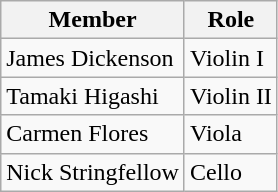<table class="wikitable">
<tr>
<th>Member</th>
<th>Role</th>
</tr>
<tr>
<td>James Dickenson</td>
<td>Violin I</td>
</tr>
<tr>
<td>Tamaki Higashi</td>
<td>Violin II</td>
</tr>
<tr>
<td>Carmen Flores</td>
<td>Viola</td>
</tr>
<tr>
<td>Nick Stringfellow</td>
<td>Cello</td>
</tr>
</table>
